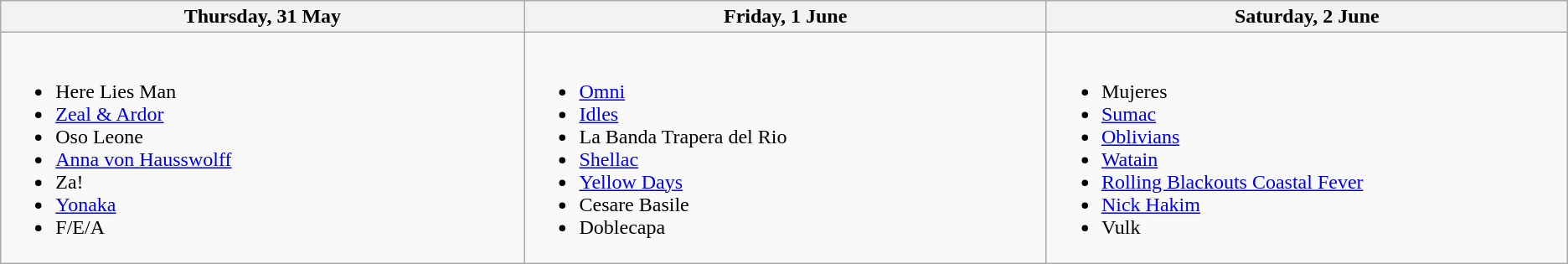<table class="wikitable">
<tr>
<th width="500">Thursday, 31 May</th>
<th width="500">Friday, 1 June</th>
<th width="500">Saturday, 2 June</th>
</tr>
<tr valign="top">
<td><br><ul><li>Here Lies Man</li><li><a href='#'>Zeal & Ardor</a></li><li>Oso Leone</li><li><a href='#'>Anna von Hausswolff</a></li><li>Za!</li><li><a href='#'>Yonaka</a></li><li>F/E/A</li></ul></td>
<td><br><ul><li><a href='#'>Omni</a></li><li><a href='#'>Idles</a></li><li>La Banda Trapera del Rio</li><li><a href='#'>Shellac</a></li><li><a href='#'>Yellow Days</a></li><li>Cesare Basile</li><li>Doblecapa</li></ul></td>
<td><br><ul><li>Mujeres</li><li><a href='#'>Sumac</a></li><li><a href='#'>Oblivians</a></li><li><a href='#'>Watain</a></li><li><a href='#'>Rolling Blackouts Coastal Fever</a></li><li><a href='#'>Nick Hakim</a></li><li>Vulk</li></ul></td>
</tr>
</table>
